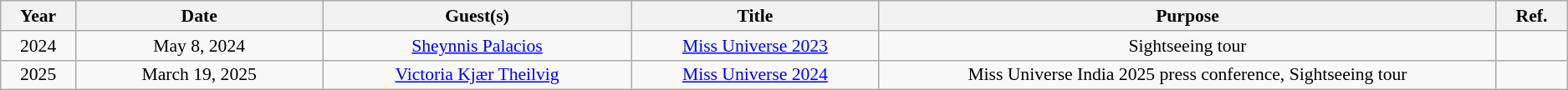<table class="wikitable" style="font-size: 90%; text-align:center">
<tr>
<th bgcolor="#efefef" width="2%">Year</th>
<th bgcolor="#efefef" width="8%">Date</th>
<th bgcolor="#efefef" width="10%">Guest(s)</th>
<th bgcolor="#efefef" width="8%">Title</th>
<th bgcolor="#efefef" width="20%">Purpose</th>
<th bgcolor="#efefef" width="2%">Ref.</th>
</tr>
<tr>
<td>2024</td>
<td>May 8, 2024</td>
<td><a href='#'>Sheynnis Palacios</a></td>
<td><a href='#'>Miss Universe 2023</a></td>
<td>Sightseeing tour</td>
<td></td>
</tr>
<tr>
<td>2025</td>
<td>March 19, 2025</td>
<td><a href='#'>Victoria Kjær Theilvig</a></td>
<td><a href='#'>Miss Universe 2024</a></td>
<td>Miss Universe India 2025 press conference, Sightseeing tour</td>
<td></td>
</tr>
</table>
